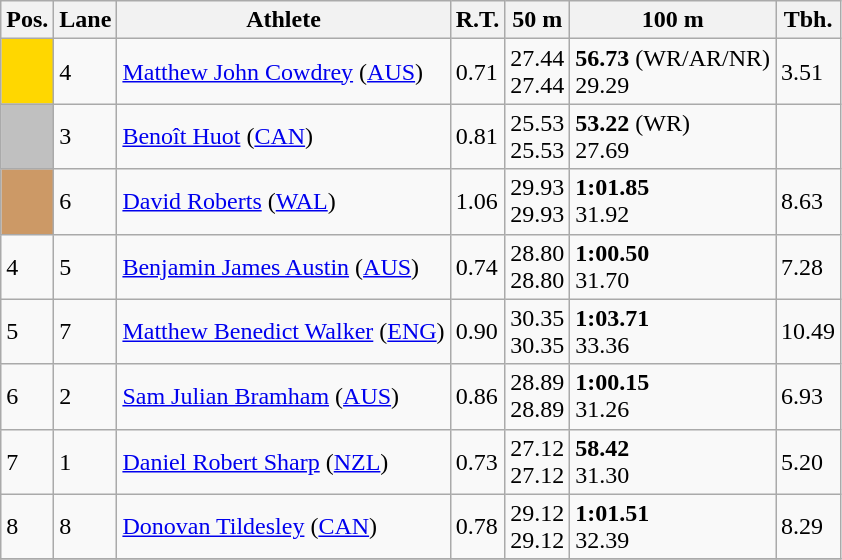<table class="wikitable">
<tr>
<th>Pos.</th>
<th>Lane</th>
<th>Athlete</th>
<th>R.T.</th>
<th>50 m</th>
<th>100 m</th>
<th>Tbh.</th>
</tr>
<tr>
<td style="text-align:center;background-color:gold;"></td>
<td>4</td>
<td> <a href='#'>Matthew John Cowdrey</a> (<a href='#'>AUS</a>)</td>
<td>0.71</td>
<td>27.44<br>27.44</td>
<td><strong>56.73</strong> (WR/AR/NR)<br>29.29</td>
<td>3.51</td>
</tr>
<tr>
<td style="text-align:center;background-color:silver;"></td>
<td>3</td>
<td> <a href='#'>Benoît Huot</a> (<a href='#'>CAN</a>)</td>
<td>0.81</td>
<td>25.53<br>25.53</td>
<td><strong>53.22</strong> (WR)<br>27.69</td>
<td> </td>
</tr>
<tr>
<td style="text-align:center;background-color:#cc9966;"></td>
<td>6</td>
<td> <a href='#'>David Roberts</a> (<a href='#'>WAL</a>)</td>
<td>1.06</td>
<td>29.93<br>29.93</td>
<td><strong>1:01.85</strong><br>31.92</td>
<td>8.63</td>
</tr>
<tr>
<td>4</td>
<td>5</td>
<td> <a href='#'>Benjamin James Austin</a> (<a href='#'>AUS</a>)</td>
<td>0.74</td>
<td>28.80<br>28.80</td>
<td><strong>1:00.50</strong><br>31.70</td>
<td>7.28</td>
</tr>
<tr>
<td>5</td>
<td>7</td>
<td> <a href='#'>Matthew Benedict Walker</a> (<a href='#'>ENG</a>)</td>
<td>0.90</td>
<td>30.35<br>30.35</td>
<td><strong>1:03.71</strong><br>33.36</td>
<td>10.49</td>
</tr>
<tr>
<td>6</td>
<td>2</td>
<td> <a href='#'>Sam Julian Bramham</a> (<a href='#'>AUS</a>)</td>
<td>0.86</td>
<td>28.89<br>28.89</td>
<td><strong>1:00.15</strong><br>31.26</td>
<td>6.93</td>
</tr>
<tr>
<td>7</td>
<td>1</td>
<td> <a href='#'>Daniel Robert Sharp</a> (<a href='#'>NZL</a>)</td>
<td>0.73</td>
<td>27.12<br>27.12</td>
<td><strong>58.42</strong><br>31.30</td>
<td>5.20</td>
</tr>
<tr>
<td>8</td>
<td>8</td>
<td> <a href='#'>Donovan Tildesley</a> (<a href='#'>CAN</a>)</td>
<td>0.78</td>
<td>29.12<br>29.12</td>
<td><strong>1:01.51</strong><br>32.39</td>
<td>8.29</td>
</tr>
<tr>
</tr>
</table>
